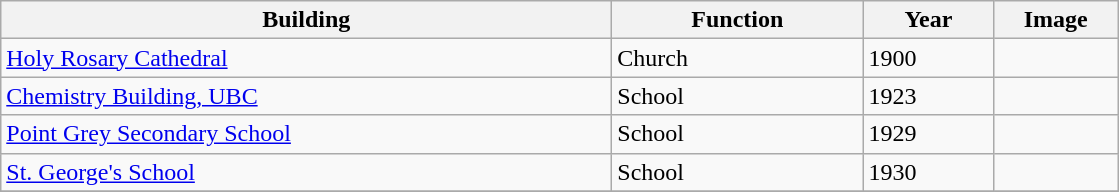<table class="wikitable">
<tr>
<th style="width:25em">Building</th>
<th style="width:10em">Function</th>
<th style="width: 5em">Year</th>
<th style="width:75px">Image</th>
</tr>
<tr>
<td><a href='#'>Holy Rosary Cathedral</a></td>
<td>Church</td>
<td>1900</td>
<td></td>
</tr>
<tr>
<td><a href='#'>Chemistry Building, UBC</a></td>
<td>School</td>
<td>1923</td>
<td></td>
</tr>
<tr>
<td><a href='#'>Point Grey Secondary School</a></td>
<td>School</td>
<td>1929</td>
<td></td>
</tr>
<tr>
<td><a href='#'>St. George's School</a></td>
<td>School</td>
<td>1930</td>
<td></td>
</tr>
<tr>
</tr>
</table>
